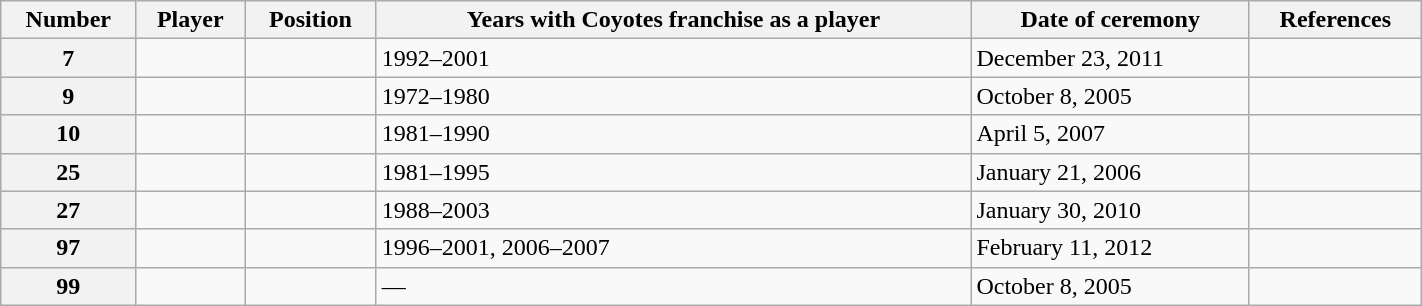<table class="wikitable sortable" width="75%">
<tr>
<th scope="col">Number</th>
<th scope="col">Player</th>
<th scope="col">Position</th>
<th scope="col">Years with Coyotes franchise as a player</th>
<th scope="col">Date of ceremony</th>
<th scope="col" class="unsortable">References</th>
</tr>
<tr>
<th scope="row">7</th>
<td></td>
<td></td>
<td>1992–2001</td>
<td>December 23, 2011</td>
<td></td>
</tr>
<tr>
<th scope="row">9</th>
<td></td>
<td></td>
<td>1972–1980</td>
<td>October 8, 2005</td>
<td></td>
</tr>
<tr>
<th scope="row">10</th>
<td></td>
<td></td>
<td>1981–1990</td>
<td>April 5, 2007</td>
<td></td>
</tr>
<tr>
<th scope="row">25</th>
<td></td>
<td></td>
<td>1981–1995</td>
<td>January 21, 2006</td>
<td></td>
</tr>
<tr>
<th scope="row">27</th>
<td></td>
<td></td>
<td>1988–2003</td>
<td>January 30, 2010</td>
<td></td>
</tr>
<tr>
<th scope="row">97</th>
<td></td>
<td></td>
<td>1996–2001, 2006–2007</td>
<td>February 11, 2012</td>
<td></td>
</tr>
<tr>
<th scope="row">99</th>
<td></td>
<td></td>
<td>—</td>
<td>October 8, 2005</td>
<td></td>
</tr>
</table>
